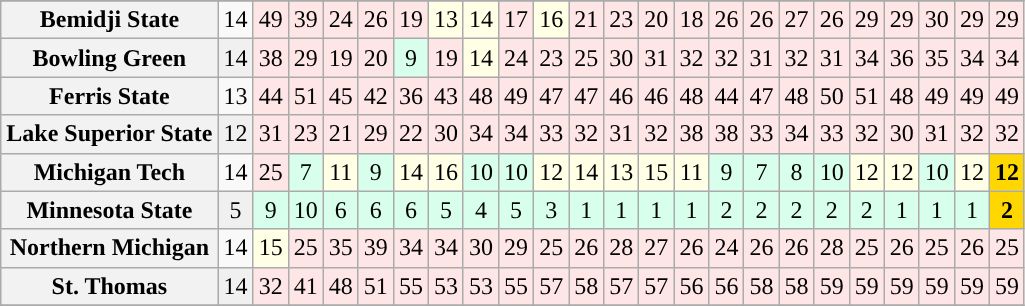<table class="wikitable sortable" style="text-align: center;">
<tr>
</tr>
<tr>
<th>Bemidji State</th>
<td>14</td>
<td bgcolor=FFE6E6>49</td>
<td bgcolor=FFE6E6>39</td>
<td bgcolor=FFE6E6>24</td>
<td bgcolor=FFE6E6>26</td>
<td bgcolor=FFE6E6>19</td>
<td bgcolor=FFFFE6>13</td>
<td bgcolor=FFFFE6>14</td>
<td bgcolor=FFE6E6>17</td>
<td bgcolor=FFFFE6>16</td>
<td bgcolor=FFE6E6>21</td>
<td bgcolor=FFE6E6>23</td>
<td bgcolor=FFE6E6>20</td>
<td bgcolor=FFE6E6>18</td>
<td bgcolor=FFE6E6>26</td>
<td bgcolor=FFE6E6>26</td>
<td bgcolor=FFE6E6>27</td>
<td bgcolor=FFE6E6>26</td>
<td bgcolor=FFE6E6>29</td>
<td bgcolor=FFE6E6>29</td>
<td bgcolor=FFE6E6>30</td>
<td bgcolor=FFE6E6>29</td>
<td bgcolor=FFE6E6>29</td>
</tr>
<tr bgcolor=f0f0f0>
<th>Bowling Green</th>
<td>14</td>
<td bgcolor=FFE6E6>38</td>
<td bgcolor=FFE6E6>29</td>
<td bgcolor=FFE6E6>19</td>
<td bgcolor=FFE6E6>20</td>
<td bgcolor=D8FFEB>9</td>
<td bgcolor=FFE6E6>19</td>
<td bgcolor=FFFFE6>14</td>
<td bgcolor=FFE6E6>24</td>
<td bgcolor=FFE6E6>23</td>
<td bgcolor=FFE6E6>25</td>
<td bgcolor=FFE6E6>30</td>
<td bgcolor=FFE6E6>31</td>
<td bgcolor=FFE6E6>32</td>
<td bgcolor=FFE6E6>32</td>
<td bgcolor=FFE6E6>31</td>
<td bgcolor=FFE6E6>32</td>
<td bgcolor=FFE6E6>31</td>
<td bgcolor=FFE6E6>34</td>
<td bgcolor=FFE6E6>36</td>
<td bgcolor=FFE6E6>35</td>
<td bgcolor=FFE6E6>34</td>
<td bgcolor=FFE6E6>34</td>
</tr>
<tr>
<th>Ferris State</th>
<td>13</td>
<td bgcolor=FFE6E6>44</td>
<td bgcolor=FFE6E6>51</td>
<td bgcolor=FFE6E6>45</td>
<td bgcolor=FFE6E6>42</td>
<td bgcolor=FFE6E6>36</td>
<td bgcolor=FFE6E6>43</td>
<td bgcolor=FFE6E6>48</td>
<td bgcolor=FFE6E6>49</td>
<td bgcolor=FFE6E6>47</td>
<td bgcolor=FFE6E6>47</td>
<td bgcolor=FFE6E6>46</td>
<td bgcolor=FFE6E6>46</td>
<td bgcolor=FFE6E6>48</td>
<td bgcolor=FFE6E6>44</td>
<td bgcolor=FFE6E6>47</td>
<td bgcolor=FFE6E6>48</td>
<td bgcolor=FFE6E6>50</td>
<td bgcolor=FFE6E6>51</td>
<td bgcolor=FFE6E6>48</td>
<td bgcolor=FFE6E6>49</td>
<td bgcolor=FFE6E6>49</td>
<td bgcolor=FFE6E6>49</td>
</tr>
<tr bgcolor=f0f0f0>
<th>Lake Superior State</th>
<td>12</td>
<td bgcolor=FFE6E6>31</td>
<td bgcolor=FFE6E6>23</td>
<td bgcolor=FFE6E6>21</td>
<td bgcolor=FFE6E6>29</td>
<td bgcolor=FFE6E6>22</td>
<td bgcolor=FFE6E6>30</td>
<td bgcolor=FFE6E6>34</td>
<td bgcolor=FFE6E6>34</td>
<td bgcolor=FFE6E6>33</td>
<td bgcolor=FFE6E6>32</td>
<td bgcolor=FFE6E6>31</td>
<td bgcolor=FFE6E6>32</td>
<td bgcolor=FFE6E6>38</td>
<td bgcolor=FFE6E6>38</td>
<td bgcolor=FFE6E6>33</td>
<td bgcolor=FFE6E6>34</td>
<td bgcolor=FFE6E6>33</td>
<td bgcolor=FFE6E6>32</td>
<td bgcolor=FFE6E6>30</td>
<td bgcolor=FFE6E6>31</td>
<td bgcolor=FFE6E6>32</td>
<td bgcolor=FFE6E6>32</td>
</tr>
<tr>
<th>Michigan Tech</th>
<td>14</td>
<td bgcolor=FFE6E6>25</td>
<td bgcolor=D8FFEB>7</td>
<td bgcolor=FFFFE6>11</td>
<td bgcolor=D8FFEB>9</td>
<td bgcolor=FFFFE6>14</td>
<td bgcolor=FFFFE6>16</td>
<td bgcolor=D8FFEB>10</td>
<td bgcolor=D8FFEB>10</td>
<td bgcolor=FFFFE6>12</td>
<td bgcolor=FFFFE6>14</td>
<td bgcolor=FFFFE6>13</td>
<td bgcolor=FFFFE6>15</td>
<td bgcolor=FFFFE6>11</td>
<td bgcolor=D8FFEB>9</td>
<td bgcolor=D8FFEB>7</td>
<td bgcolor=D8FFEB>8</td>
<td bgcolor=D8FFEB>10</td>
<td bgcolor=FFFFE6>12</td>
<td bgcolor=FFFFE6>12</td>
<td bgcolor=D8FFEB>10</td>
<td bgcolor=FFFFE6>12</td>
<td bgcolor=gold><strong>12</strong></td>
</tr>
<tr bgcolor=f0f0f0>
<th>Minnesota State</th>
<td>5</td>
<td bgcolor=D8FFEB>9</td>
<td bgcolor=D8FFEB>10</td>
<td bgcolor=D8FFEB>6</td>
<td bgcolor=D8FFEB>6</td>
<td bgcolor=D8FFEB>6</td>
<td bgcolor=D8FFEB>5</td>
<td bgcolor=D8FFEB>4</td>
<td bgcolor=D8FFEB>5</td>
<td bgcolor=D8FFEB>3</td>
<td bgcolor=D8FFEB>1</td>
<td bgcolor=D8FFEB>1</td>
<td bgcolor=D8FFEB>1</td>
<td bgcolor=D8FFEB>1</td>
<td bgcolor=D8FFEB>2</td>
<td bgcolor=D8FFEB>2</td>
<td bgcolor=D8FFEB>2</td>
<td bgcolor=D8FFEB>2</td>
<td bgcolor=D8FFEB>2</td>
<td bgcolor=D8FFEB>1</td>
<td bgcolor=D8FFEB>1</td>
<td bgcolor=D8FFEB>1</td>
<td bgcolor=gold><strong>2</strong></td>
</tr>
<tr>
<th>Northern Michigan</th>
<td>14</td>
<td bgcolor=FFFFE6>15</td>
<td bgcolor=FFE6E6>25</td>
<td bgcolor=FFE6E6>35</td>
<td bgcolor=FFE6E6>39</td>
<td bgcolor=FFE6E6>34</td>
<td bgcolor=FFE6E6>34</td>
<td bgcolor=FFE6E6>30</td>
<td bgcolor=FFE6E6>29</td>
<td bgcolor=FFE6E6>25</td>
<td bgcolor=FFE6E6>26</td>
<td bgcolor=FFE6E6>28</td>
<td bgcolor=FFE6E6>27</td>
<td bgcolor=FFE6E6>26</td>
<td bgcolor=FFE6E6>24</td>
<td bgcolor=FFE6E6>26</td>
<td bgcolor=FFE6E6>26</td>
<td bgcolor=FFE6E6>28</td>
<td bgcolor=FFE6E6>25</td>
<td bgcolor=FFE6E6>26</td>
<td bgcolor=FFE6E6>25</td>
<td bgcolor=FFE6E6>26</td>
<td bgcolor=FFE6E6>25</td>
</tr>
<tr bgcolor=f0f0f0>
<th>St. Thomas</th>
<td>14</td>
<td bgcolor=FFE6E6>32</td>
<td bgcolor=FFE6E6>41</td>
<td bgcolor=FFE6E6>48</td>
<td bgcolor=FFE6E6>51</td>
<td bgcolor=FFE6E6>55</td>
<td bgcolor=FFE6E6>53</td>
<td bgcolor=FFE6E6>53</td>
<td bgcolor=FFE6E6>55</td>
<td bgcolor=FFE6E6>57</td>
<td bgcolor=FFE6E6>58</td>
<td bgcolor=FFE6E6>57</td>
<td bgcolor=FFE6E6>57</td>
<td bgcolor=FFE6E6>56</td>
<td bgcolor=FFE6E6>56</td>
<td bgcolor=FFE6E6>58</td>
<td bgcolor=FFE6E6>58</td>
<td bgcolor=FFE6E6>59</td>
<td bgcolor=FFE6E6>59</td>
<td bgcolor=FFE6E6>59</td>
<td bgcolor=FFE6E6>59</td>
<td bgcolor=FFE6E6>59</td>
<td bgcolor=FFE6E6>59</td>
</tr>
<tr>
</tr>
</table>
